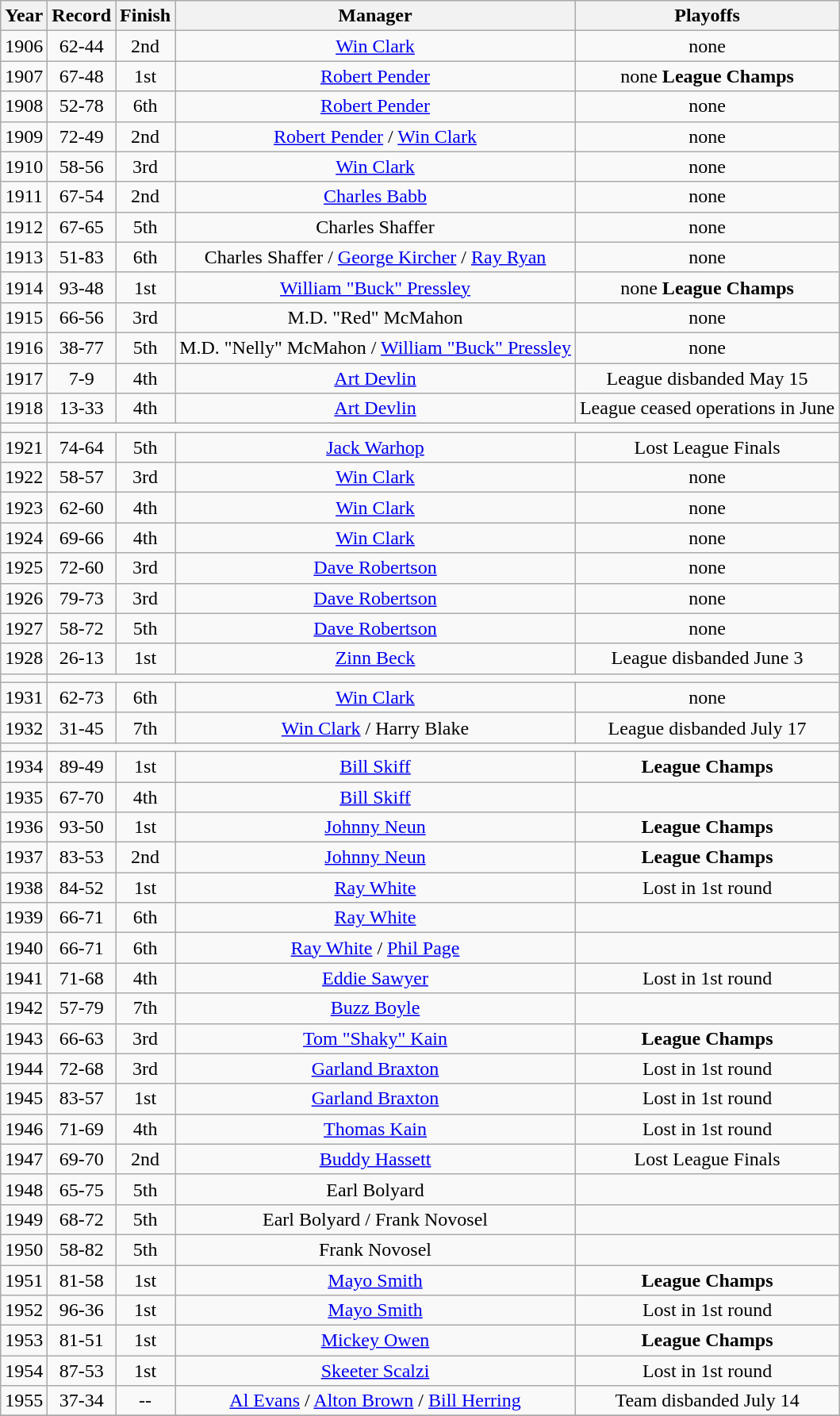<table class="wikitable">
<tr style="background: #F2F2F2;">
<th>Year</th>
<th>Record</th>
<th>Finish</th>
<th>Manager</th>
<th>Playoffs</th>
</tr>
<tr align=center>
<td>1906</td>
<td>62-44</td>
<td>2nd</td>
<td><a href='#'>Win Clark</a></td>
<td>none</td>
</tr>
<tr align=center>
<td>1907</td>
<td>67-48</td>
<td>1st</td>
<td><a href='#'>Robert Pender</a></td>
<td>none   <strong>League Champs</strong></td>
</tr>
<tr align=center>
<td>1908</td>
<td>52-78</td>
<td>6th</td>
<td><a href='#'>Robert Pender</a></td>
<td>none</td>
</tr>
<tr align=center>
<td>1909</td>
<td>72-49</td>
<td>2nd</td>
<td><a href='#'>Robert Pender</a> / <a href='#'>Win Clark</a></td>
<td>none</td>
</tr>
<tr align=center>
<td>1910</td>
<td>58-56</td>
<td>3rd</td>
<td><a href='#'>Win Clark</a></td>
<td>none</td>
</tr>
<tr align=center>
<td>1911</td>
<td>67-54</td>
<td>2nd</td>
<td><a href='#'>Charles Babb</a></td>
<td>none</td>
</tr>
<tr align=center>
<td>1912</td>
<td>67-65</td>
<td>5th</td>
<td>Charles Shaffer</td>
<td>none</td>
</tr>
<tr align=center>
<td>1913</td>
<td>51-83</td>
<td>6th</td>
<td>Charles Shaffer / <a href='#'>George Kircher</a> / <a href='#'>Ray Ryan</a></td>
<td>none</td>
</tr>
<tr align=center>
<td>1914</td>
<td>93-48</td>
<td>1st</td>
<td><a href='#'>William "Buck" Pressley</a></td>
<td>none   <strong>League Champs</strong></td>
</tr>
<tr align=center>
<td>1915</td>
<td>66-56</td>
<td>3rd</td>
<td>M.D. "Red" McMahon</td>
<td>none</td>
</tr>
<tr align=center>
<td>1916</td>
<td>38-77</td>
<td>5th</td>
<td>M.D. "Nelly" McMahon / <a href='#'>William "Buck" Pressley</a></td>
<td>none</td>
</tr>
<tr align=center>
<td>1917</td>
<td>7-9</td>
<td>4th</td>
<td><a href='#'>Art Devlin</a></td>
<td>League disbanded May 15</td>
</tr>
<tr align=center>
<td>1918</td>
<td>13-33</td>
<td>4th</td>
<td><a href='#'>Art Devlin</a></td>
<td>League ceased operations in June</td>
</tr>
<tr align=center>
<td></td>
</tr>
<tr align=center>
<td>1921</td>
<td>74-64</td>
<td>5th</td>
<td><a href='#'>Jack Warhop</a></td>
<td>Lost League Finals</td>
</tr>
<tr align=center>
<td>1922</td>
<td>58-57</td>
<td>3rd</td>
<td><a href='#'>Win Clark</a></td>
<td>none</td>
</tr>
<tr align=center>
<td>1923</td>
<td>62-60</td>
<td>4th</td>
<td><a href='#'>Win Clark</a></td>
<td>none</td>
</tr>
<tr align=center>
<td>1924</td>
<td>69-66</td>
<td>4th</td>
<td><a href='#'>Win Clark</a></td>
<td>none</td>
</tr>
<tr align=center>
<td>1925</td>
<td>72-60</td>
<td>3rd</td>
<td><a href='#'>Dave Robertson</a></td>
<td>none</td>
</tr>
<tr align=center>
<td>1926</td>
<td>79-73</td>
<td>3rd</td>
<td><a href='#'>Dave Robertson</a></td>
<td>none</td>
</tr>
<tr align=center>
<td>1927</td>
<td>58-72</td>
<td>5th</td>
<td><a href='#'>Dave Robertson</a></td>
<td>none</td>
</tr>
<tr align=center>
<td>1928</td>
<td>26-13</td>
<td>1st</td>
<td><a href='#'>Zinn Beck</a></td>
<td>League disbanded June 3</td>
</tr>
<tr align=center>
<td></td>
</tr>
<tr align=center>
<td>1931</td>
<td>62-73</td>
<td>6th</td>
<td><a href='#'>Win Clark</a></td>
<td>none</td>
</tr>
<tr align=center>
<td>1932</td>
<td>31-45</td>
<td>7th</td>
<td><a href='#'>Win Clark</a> / Harry Blake</td>
<td>League disbanded July 17</td>
</tr>
<tr align=center>
<td></td>
</tr>
<tr align=center>
<td>1934</td>
<td>89-49</td>
<td>1st</td>
<td><a href='#'>Bill Skiff</a></td>
<td><strong>League Champs</strong></td>
</tr>
<tr align=center>
<td>1935</td>
<td>67-70</td>
<td>4th</td>
<td><a href='#'>Bill Skiff</a></td>
<td></td>
</tr>
<tr align=center>
<td>1936</td>
<td>93-50</td>
<td>1st</td>
<td><a href='#'>Johnny Neun</a></td>
<td><strong>League Champs</strong></td>
</tr>
<tr align=center>
<td>1937</td>
<td>83-53</td>
<td>2nd</td>
<td><a href='#'>Johnny Neun</a></td>
<td><strong>League Champs</strong></td>
</tr>
<tr align=center>
<td>1938</td>
<td>84-52</td>
<td>1st</td>
<td><a href='#'>Ray White</a></td>
<td>Lost in 1st round</td>
</tr>
<tr align=center>
<td>1939</td>
<td>66-71</td>
<td>6th</td>
<td><a href='#'>Ray White</a></td>
<td></td>
</tr>
<tr align=center>
<td>1940</td>
<td>66-71</td>
<td>6th</td>
<td><a href='#'>Ray White</a> / <a href='#'>Phil Page</a></td>
<td></td>
</tr>
<tr align=center>
<td>1941</td>
<td>71-68</td>
<td>4th</td>
<td><a href='#'>Eddie Sawyer</a></td>
<td>Lost in 1st round</td>
</tr>
<tr align=center>
<td>1942</td>
<td>57-79</td>
<td>7th</td>
<td><a href='#'>Buzz Boyle</a></td>
<td></td>
</tr>
<tr align=center>
<td>1943</td>
<td>66-63</td>
<td>3rd</td>
<td><a href='#'>Tom "Shaky" Kain</a></td>
<td><strong>League Champs</strong></td>
</tr>
<tr align=center>
<td>1944</td>
<td>72-68</td>
<td>3rd</td>
<td><a href='#'>Garland Braxton</a></td>
<td>Lost in 1st round</td>
</tr>
<tr align=center>
<td>1945</td>
<td>83-57</td>
<td>1st</td>
<td><a href='#'>Garland Braxton</a></td>
<td>Lost in 1st round</td>
</tr>
<tr align=center>
<td>1946</td>
<td>71-69</td>
<td>4th</td>
<td><a href='#'>Thomas Kain</a></td>
<td>Lost in 1st round</td>
</tr>
<tr align=center>
<td>1947</td>
<td>69-70</td>
<td>2nd</td>
<td><a href='#'>Buddy Hassett</a></td>
<td>Lost League Finals</td>
</tr>
<tr align=center>
<td>1948</td>
<td>65-75</td>
<td>5th</td>
<td>Earl Bolyard</td>
<td></td>
</tr>
<tr align=center>
<td>1949</td>
<td>68-72</td>
<td>5th</td>
<td>Earl Bolyard / Frank Novosel</td>
<td></td>
</tr>
<tr align=center>
<td>1950</td>
<td>58-82</td>
<td>5th</td>
<td>Frank Novosel</td>
<td></td>
</tr>
<tr align=center>
<td>1951</td>
<td>81-58</td>
<td>1st</td>
<td><a href='#'>Mayo Smith</a></td>
<td><strong>League Champs</strong></td>
</tr>
<tr align=center>
<td>1952</td>
<td>96-36</td>
<td>1st</td>
<td><a href='#'>Mayo Smith</a></td>
<td>Lost in 1st round</td>
</tr>
<tr align=center>
<td>1953</td>
<td>81-51</td>
<td>1st</td>
<td><a href='#'>Mickey Owen</a></td>
<td><strong>League Champs</strong></td>
</tr>
<tr align=center>
<td>1954</td>
<td>87-53</td>
<td>1st</td>
<td><a href='#'>Skeeter Scalzi</a></td>
<td>Lost in 1st round</td>
</tr>
<tr align=center>
<td>1955</td>
<td>37-34</td>
<td>--</td>
<td><a href='#'>Al Evans</a> / <a href='#'>Alton Brown</a> / <a href='#'>Bill Herring</a></td>
<td>Team disbanded July 14</td>
</tr>
<tr align=center>
</tr>
</table>
